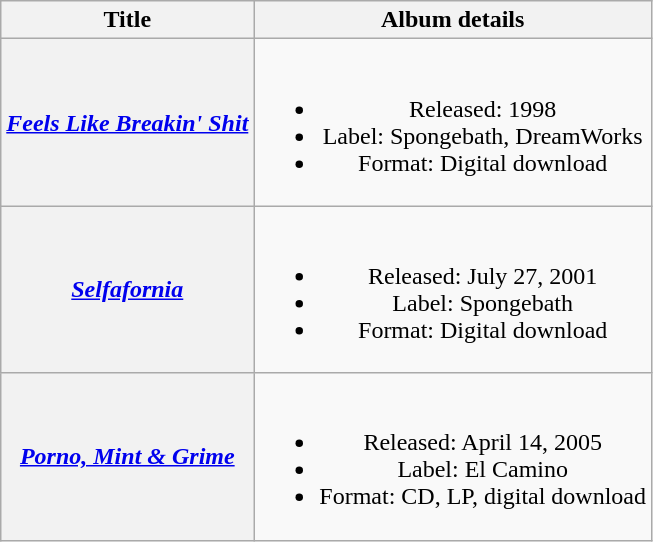<table class="wikitable plainrowheaders" style="text-align:center;">
<tr>
<th>Title</th>
<th>Album details</th>
</tr>
<tr>
<th scope="row"><em><a href='#'>Feels Like Breakin' Shit</a></em></th>
<td><br><ul><li>Released: 1998</li><li>Label: Spongebath, DreamWorks</li><li>Format: Digital download</li></ul></td>
</tr>
<tr>
<th scope="row"><em><a href='#'>Selfafornia</a></em></th>
<td><br><ul><li>Released: July 27, 2001</li><li>Label: Spongebath</li><li>Format: Digital download</li></ul></td>
</tr>
<tr>
<th scope="row" rowspan="2"><em><a href='#'>Porno, Mint & Grime</a></em></th>
<td><br><ul><li>Released: April 14, 2005</li><li>Label: El Camino</li><li>Format: CD, LP, digital download</li></ul></td>
</tr>
</table>
